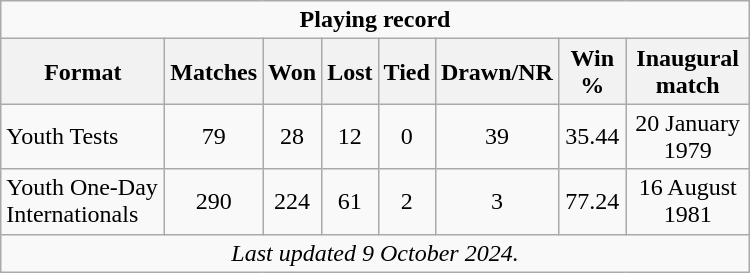<table class="wikitable" style="text-align: center; width: 500px;">
<tr>
<td colspan=8 align="center"><strong>Playing record</strong></td>
</tr>
<tr>
<th>Format</th>
<th>Matches</th>
<th>Won</th>
<th>Lost</th>
<th>Tied</th>
<th>Drawn/NR</th>
<th>Win %</th>
<th>Inaugural match</th>
</tr>
<tr>
<td align="left">Youth Tests</td>
<td>79</td>
<td>28</td>
<td>12</td>
<td>0</td>
<td>39</td>
<td>35.44</td>
<td>20 January 1979</td>
</tr>
<tr>
<td align="left">Youth One-Day Internationals</td>
<td>290</td>
<td>224</td>
<td>61</td>
<td>2</td>
<td>3</td>
<td>77.24</td>
<td>16 August 1981</td>
</tr>
<tr>
<td colspan=8 align="center"><em>Last updated 9 October 2024.</em></td>
</tr>
</table>
